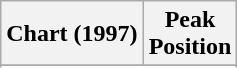<table class="wikitable sortable plainrowheaders">
<tr>
<th scope="col">Chart (1997)</th>
<th scope="col">Peak <br>Position</th>
</tr>
<tr>
</tr>
<tr>
</tr>
<tr>
</tr>
<tr>
</tr>
<tr>
</tr>
<tr>
</tr>
</table>
